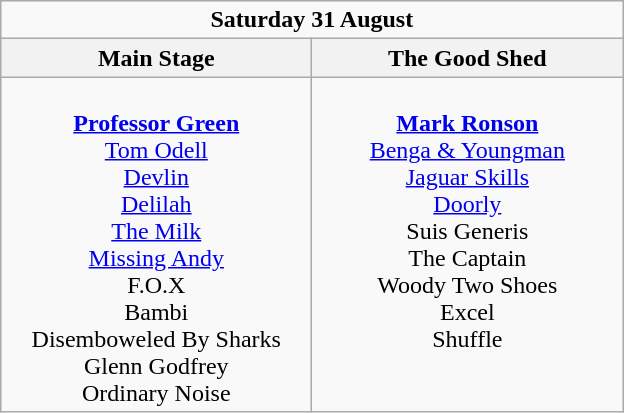<table class="wikitable">
<tr>
<td colspan="2" style="text-align:center;"><strong>Saturday 31 August</strong></td>
</tr>
<tr>
<th>Main Stage</th>
<th>The Good Shed</th>
</tr>
<tr>
<td style="text-align:center; vertical-align:top; width:200px;"><br><strong><a href='#'>Professor Green</a></strong>
<br><a href='#'>Tom Odell</a>
<br><a href='#'>Devlin</a>
<br><a href='#'>Delilah</a>
<br><a href='#'>The Milk</a>
<br><a href='#'>Missing Andy</a>
<br>F.O.X
<br>Bambi
<br>Disemboweled By Sharks
<br>Glenn Godfrey
<br>Ordinary Noise</td>
<td style="text-align:center; vertical-align:top; width:200px;"><br><strong><a href='#'>Mark Ronson</a></strong>
<br><a href='#'>Benga & Youngman</a>
<br><a href='#'>Jaguar Skills</a>
<br><a href='#'>Doorly</a>
<br>Suis Generis
<br>The Captain
<br>Woody Two Shoes
<br>Excel
<br>Shuffle</td>
</tr>
</table>
